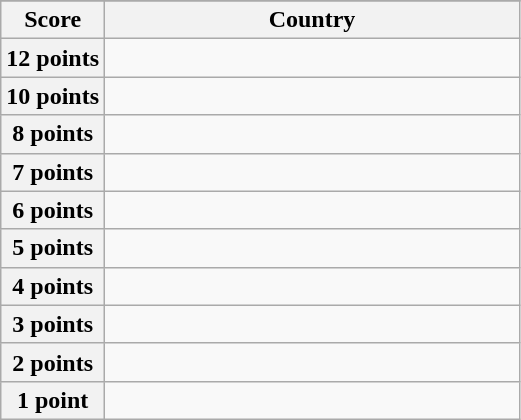<table class="wikitable">
<tr>
</tr>
<tr>
<th scope="col" width="20%">Score</th>
<th scope="col">Country</th>
</tr>
<tr>
<th scope="row">12 points</th>
<td></td>
</tr>
<tr>
<th scope="row">10 points</th>
<td></td>
</tr>
<tr>
<th scope="row">8 points</th>
<td></td>
</tr>
<tr>
<th scope="row">7 points</th>
<td></td>
</tr>
<tr>
<th scope="row">6 points</th>
<td></td>
</tr>
<tr>
<th scope="row">5 points</th>
<td></td>
</tr>
<tr>
<th scope="row">4 points</th>
<td></td>
</tr>
<tr>
<th scope="row">3 points</th>
<td></td>
</tr>
<tr>
<th scope="row">2 points</th>
<td></td>
</tr>
<tr>
<th scope="row">1 point</th>
<td></td>
</tr>
</table>
